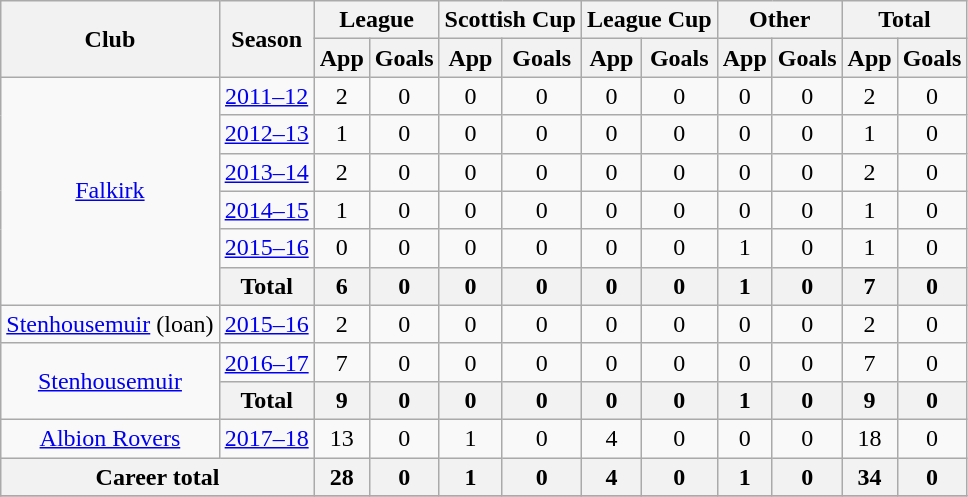<table class="wikitable" style="text-align: center;">
<tr>
<th rowspan=2>Club</th>
<th rowspan=2>Season</th>
<th colspan=2>League</th>
<th colspan=2>Scottish Cup</th>
<th colspan=2>League Cup</th>
<th colspan=2>Other</th>
<th colspan=2>Total</th>
</tr>
<tr>
<th>App</th>
<th>Goals</th>
<th>App</th>
<th>Goals</th>
<th>App</th>
<th>Goals</th>
<th>App</th>
<th>Goals</th>
<th>App</th>
<th>Goals</th>
</tr>
<tr>
<td rowspan=6><a href='#'>Falkirk</a></td>
<td><a href='#'>2011–12</a></td>
<td>2</td>
<td>0</td>
<td>0</td>
<td>0</td>
<td>0</td>
<td>0</td>
<td>0</td>
<td>0</td>
<td>2</td>
<td>0</td>
</tr>
<tr>
<td><a href='#'>2012–13</a></td>
<td>1</td>
<td>0</td>
<td>0</td>
<td>0</td>
<td>0</td>
<td>0</td>
<td>0</td>
<td>0</td>
<td>1</td>
<td>0</td>
</tr>
<tr>
<td><a href='#'>2013–14</a></td>
<td>2</td>
<td>0</td>
<td>0</td>
<td>0</td>
<td>0</td>
<td>0</td>
<td>0</td>
<td>0</td>
<td>2</td>
<td>0</td>
</tr>
<tr>
<td><a href='#'>2014–15</a></td>
<td>1</td>
<td>0</td>
<td>0</td>
<td>0</td>
<td>0</td>
<td>0</td>
<td>0</td>
<td>0</td>
<td>1</td>
<td>0</td>
</tr>
<tr>
<td><a href='#'>2015–16</a></td>
<td>0</td>
<td>0</td>
<td>0</td>
<td>0</td>
<td>0</td>
<td>0</td>
<td>1</td>
<td>0</td>
<td>1</td>
<td>0</td>
</tr>
<tr>
<th>Total</th>
<th>6</th>
<th>0</th>
<th>0</th>
<th>0</th>
<th>0</th>
<th>0</th>
<th>1</th>
<th>0</th>
<th>7</th>
<th>0</th>
</tr>
<tr>
<td rowspan=1><a href='#'>Stenhousemuir</a> (loan)</td>
<td><a href='#'>2015–16</a></td>
<td>2</td>
<td>0</td>
<td>0</td>
<td>0</td>
<td>0</td>
<td>0</td>
<td>0</td>
<td>0</td>
<td>2</td>
<td>0</td>
</tr>
<tr>
<td rowspan=2><a href='#'>Stenhousemuir</a></td>
<td><a href='#'>2016–17</a></td>
<td>7</td>
<td>0</td>
<td>0</td>
<td>0</td>
<td>0</td>
<td>0</td>
<td>0</td>
<td>0</td>
<td>7</td>
<td>0</td>
</tr>
<tr>
<th>Total</th>
<th>9</th>
<th>0</th>
<th>0</th>
<th>0</th>
<th>0</th>
<th>0</th>
<th>1</th>
<th>0</th>
<th>9</th>
<th>0</th>
</tr>
<tr>
<td rowspan=1><a href='#'>Albion Rovers</a></td>
<td><a href='#'>2017–18</a></td>
<td>13</td>
<td>0</td>
<td>1</td>
<td>0</td>
<td>4</td>
<td>0</td>
<td>0</td>
<td>0</td>
<td>18</td>
<td>0</td>
</tr>
<tr>
<th colspan=2>Career total</th>
<th>28</th>
<th>0</th>
<th>1</th>
<th>0</th>
<th>4</th>
<th>0</th>
<th>1</th>
<th>0</th>
<th>34</th>
<th>0</th>
</tr>
<tr>
</tr>
</table>
